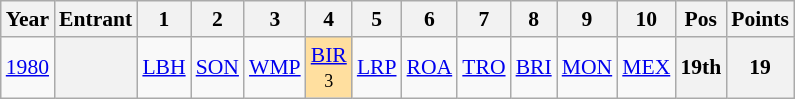<table class="wikitable" style="text-align:center; font-size:90%">
<tr>
<th>Year</th>
<th>Entrant</th>
<th>1</th>
<th>2</th>
<th>3</th>
<th>4</th>
<th>5</th>
<th>6</th>
<th>7</th>
<th>8</th>
<th>9</th>
<th>10</th>
<th>Pos</th>
<th>Points</th>
</tr>
<tr>
<td><a href='#'>1980</a></td>
<th></th>
<td><a href='#'>LBH</a></td>
<td><a href='#'>SON</a></td>
<td><a href='#'>WMP</a></td>
<td style="background-color:#FFDF9F"><a href='#'>BIR</a><br><small>3</small></td>
<td><a href='#'>LRP</a></td>
<td><a href='#'>ROA</a></td>
<td><a href='#'>TRO</a></td>
<td><a href='#'>BRI</a></td>
<td><a href='#'>MON</a></td>
<td><a href='#'>MEX</a></td>
<th>19th</th>
<th>19</th>
</tr>
</table>
